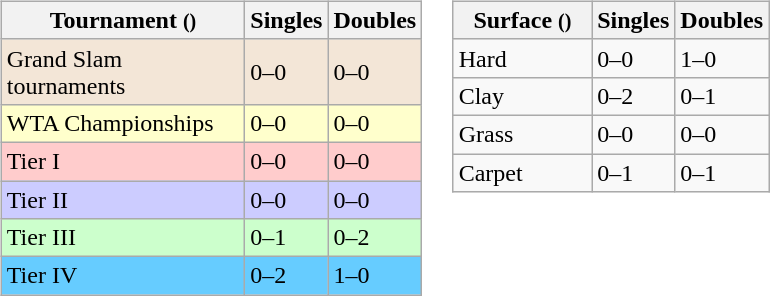<table>
<tr valign=top>
<td><br><table class="wikitable sortable mw-collapsible ">
<tr>
<th style="width:155px">Tournament <small>()</small></th>
<th style="width:45px">Singles</th>
<th style="width:45px">Doubles</th>
</tr>
<tr style="background:#f3e6d7;">
<td style="text-align:left;">Grand Slam tournaments</td>
<td>0–0</td>
<td>0–0</td>
</tr>
<tr style="background:#ffc;">
<td style="text-align:left;">WTA Championships</td>
<td>0–0</td>
<td>0–0</td>
</tr>
<tr style="background:#fcc;">
<td style="text-align:left;">Tier I</td>
<td>0–0</td>
<td>0–0</td>
</tr>
<tr style="background:#ccf;">
<td style="text-align:left;">Tier II</td>
<td>0–0</td>
<td>0–0</td>
</tr>
<tr style="background:#cfc;">
<td style="text-align:left;">Tier III</td>
<td>0–1</td>
<td>0–2</td>
</tr>
<tr style="background:#6cf;">
<td style="text-align:left;">Tier IV</td>
<td>0–2</td>
<td>1–0</td>
</tr>
</table>
</td>
<td><br><table class="wikitable sortable mw-collapsible">
<tr>
<th style="width:85px">Surface <small>()</small></th>
<th style="width:45px">Singles</th>
<th style="width:45px">Doubles</th>
</tr>
<tr>
<td style="text-align:left;">Hard</td>
<td>0–0</td>
<td>1–0</td>
</tr>
<tr>
<td style="text-align:left;">Clay</td>
<td>0–2</td>
<td>0–1</td>
</tr>
<tr>
<td style="text-align:left;">Grass</td>
<td>0–0</td>
<td>0–0</td>
</tr>
<tr>
<td style="text-align:left;">Carpet</td>
<td>0–1</td>
<td>0–1</td>
</tr>
</table>
</td>
</tr>
</table>
